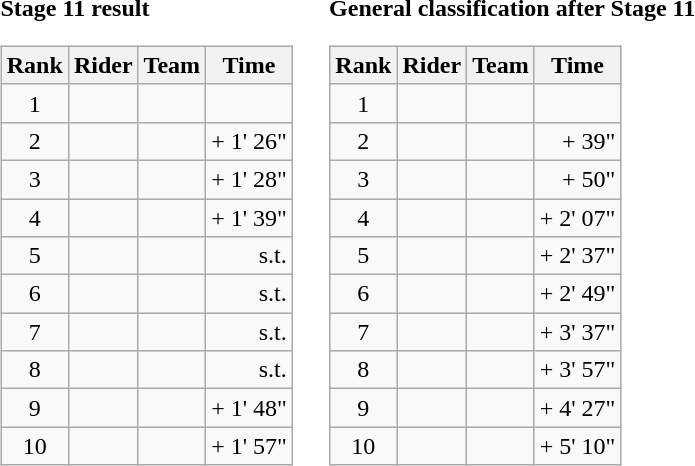<table>
<tr>
<td><strong>Stage 11 result</strong><br><table class="wikitable">
<tr>
<th scope="col">Rank</th>
<th scope="col">Rider</th>
<th scope="col">Team</th>
<th scope="col">Time</th>
</tr>
<tr>
<td style="text-align:center;">1</td>
<td></td>
<td></td>
<td style="text-align:right;"></td>
</tr>
<tr>
<td style="text-align:center;">2</td>
<td></td>
<td></td>
<td style="text-align:right;">+ 1' 26"</td>
</tr>
<tr>
<td style="text-align:center;">3</td>
<td></td>
<td></td>
<td style="text-align:right;">+ 1' 28"</td>
</tr>
<tr>
<td style="text-align:center;">4</td>
<td></td>
<td></td>
<td style="text-align:right;">+ 1' 39"</td>
</tr>
<tr>
<td style="text-align:center;">5</td>
<td></td>
<td></td>
<td style="text-align:right;">s.t.</td>
</tr>
<tr>
<td style="text-align:center;">6</td>
<td></td>
<td></td>
<td style="text-align:right;">s.t.</td>
</tr>
<tr>
<td style="text-align:center;">7</td>
<td></td>
<td></td>
<td style="text-align:right;">s.t.</td>
</tr>
<tr>
<td style="text-align:center;">8</td>
<td></td>
<td></td>
<td style="text-align:right;">s.t.</td>
</tr>
<tr>
<td style="text-align:center;">9</td>
<td></td>
<td></td>
<td style="text-align:right;">+ 1' 48"</td>
</tr>
<tr>
<td style="text-align:center;">10</td>
<td></td>
<td></td>
<td style="text-align:right;">+ 1' 57"</td>
</tr>
</table>
</td>
<td></td>
<td><strong>General classification after Stage 11</strong><br><table class="wikitable">
<tr>
<th scope="col">Rank</th>
<th scope="col">Rider</th>
<th scope="col">Team</th>
<th scope="col">Time</th>
</tr>
<tr>
<td style="text-align:center;">1</td>
<td></td>
<td></td>
<td style="text-align:right;"></td>
</tr>
<tr>
<td style="text-align:center;">2</td>
<td></td>
<td></td>
<td style="text-align:right;">+ 39"</td>
</tr>
<tr>
<td style="text-align:center;">3</td>
<td></td>
<td></td>
<td style="text-align:right;">+ 50"</td>
</tr>
<tr>
<td style="text-align:center;">4</td>
<td></td>
<td></td>
<td style="text-align:right;">+ 2' 07"</td>
</tr>
<tr>
<td style="text-align:center;">5</td>
<td></td>
<td></td>
<td style="text-align:right;">+ 2' 37"</td>
</tr>
<tr>
<td style="text-align:center;">6</td>
<td></td>
<td></td>
<td style="text-align:right;">+ 2' 49"</td>
</tr>
<tr>
<td style="text-align:center;">7</td>
<td></td>
<td></td>
<td style="text-align:right;">+ 3' 37"</td>
</tr>
<tr>
<td style="text-align:center;">8</td>
<td></td>
<td></td>
<td style="text-align:right;">+ 3' 57"</td>
</tr>
<tr>
<td style="text-align:center;">9</td>
<td></td>
<td></td>
<td style="text-align:right;">+ 4' 27"</td>
</tr>
<tr>
<td style="text-align:center;">10</td>
<td></td>
<td></td>
<td style="text-align:right;">+ 5' 10"</td>
</tr>
</table>
</td>
</tr>
</table>
